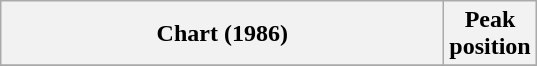<table class="wikitable plainrowheaders sortable">
<tr>
<th style="width:18em;">Chart (1986)</th>
<th>Peak<br>position</th>
</tr>
<tr>
</tr>
</table>
